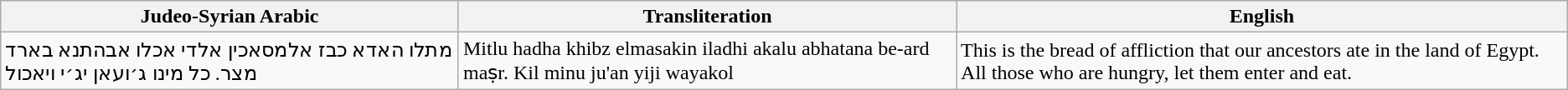<table class="wikitable">
<tr>
<th>Judeo-Syrian Arabic</th>
<th>Transliteration</th>
<th>English</th>
</tr>
<tr>
<td>מתלו האדא כבז אלמסאכין אלדי אכלו אבהתנא בארד מצר. כל מינו ג׳ועאן יג׳י ויאכול</td>
<td>Mitlu hadha khibz elmasakin iladhi akalu abhatana be-ard maṣr. Kil minu ju'an yiji wayakol</td>
<td>This is the bread of affliction that our ancestors ate in the land of Egypt. All those who are hungry, let them enter and eat.</td>
</tr>
</table>
